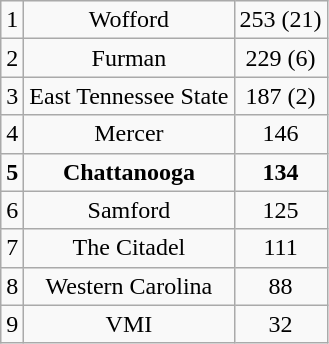<table class="wikitable" style="display: inline-table;">
<tr align="center">
<td>1</td>
<td>Wofford</td>
<td>253 (21)</td>
</tr>
<tr align="center">
<td>2</td>
<td>Furman</td>
<td>229 (6)</td>
</tr>
<tr align="center">
<td>3</td>
<td>East Tennessee State</td>
<td>187 (2)</td>
</tr>
<tr align="center">
<td>4</td>
<td>Mercer</td>
<td>146</td>
</tr>
<tr align="center">
<td><strong>5</strong></td>
<td><strong>Chattanooga</strong></td>
<td><strong>134</strong></td>
</tr>
<tr align="center">
<td>6</td>
<td>Samford</td>
<td>125</td>
</tr>
<tr align="center">
<td>7</td>
<td>The Citadel</td>
<td>111</td>
</tr>
<tr align="center">
<td>8</td>
<td>Western Carolina</td>
<td>88</td>
</tr>
<tr align="center">
<td>9</td>
<td>VMI</td>
<td>32</td>
</tr>
</table>
